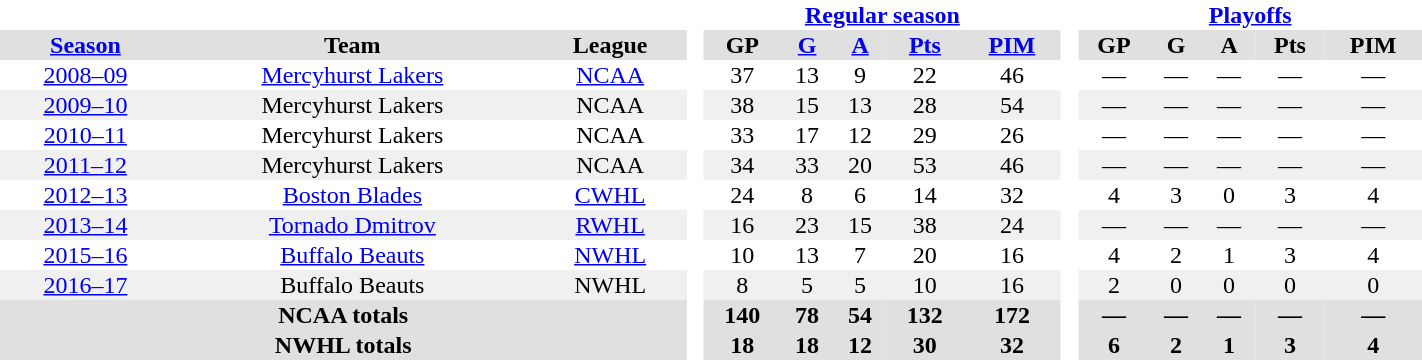<table border="0" cellpadding="1" cellspacing="0" width="75%" style="text-align:center">
<tr>
<th colspan="3" bgcolor="#ffffff"> </th>
<th rowspan="91" bgcolor="#ffffff"> </th>
<th colspan="5"><a href='#'>Regular season</a></th>
<th rowspan="91" bgcolor="#ffffff"> </th>
<th colspan="5"><a href='#'>Playoffs</a></th>
</tr>
<tr bgcolor="#e0e0e0">
<th><a href='#'>Season</a></th>
<th>Team</th>
<th>League</th>
<th>GP</th>
<th><a href='#'>G</a></th>
<th><a href='#'>A</a></th>
<th><a href='#'>Pts</a></th>
<th><a href='#'>PIM</a></th>
<th>GP</th>
<th>G</th>
<th>A</th>
<th>Pts</th>
<th>PIM</th>
</tr>
<tr>
<td><a href='#'>2008–09</a></td>
<td><a href='#'>Mercyhurst Lakers</a></td>
<td><a href='#'>NCAA</a></td>
<td>37</td>
<td>13</td>
<td>9</td>
<td>22</td>
<td>46</td>
<td>—</td>
<td>—</td>
<td>—</td>
<td>—</td>
<td>—</td>
</tr>
<tr bgcolor="#f0f0f0">
<td><a href='#'>2009–10</a></td>
<td>Mercyhurst Lakers</td>
<td>NCAA</td>
<td>38</td>
<td>15</td>
<td>13</td>
<td>28</td>
<td>54</td>
<td>—</td>
<td>—</td>
<td>—</td>
<td>—</td>
<td>—</td>
</tr>
<tr>
<td><a href='#'>2010–11</a></td>
<td>Mercyhurst Lakers</td>
<td>NCAA</td>
<td>33</td>
<td>17</td>
<td>12</td>
<td>29</td>
<td>26</td>
<td>—</td>
<td>—</td>
<td>—</td>
<td>—</td>
<td>—</td>
</tr>
<tr bgcolor="#f0f0f0">
<td><a href='#'>2011–12</a></td>
<td>Mercyhurst Lakers</td>
<td>NCAA</td>
<td>34</td>
<td>33</td>
<td>20</td>
<td>53</td>
<td>46</td>
<td>—</td>
<td>—</td>
<td>—</td>
<td>—</td>
<td>—</td>
</tr>
<tr>
<td><a href='#'>2012–13</a></td>
<td><a href='#'>Boston Blades</a></td>
<td><a href='#'>CWHL</a></td>
<td>24</td>
<td>8</td>
<td>6</td>
<td>14</td>
<td>32</td>
<td>4</td>
<td>3</td>
<td>0</td>
<td>3</td>
<td>4</td>
</tr>
<tr bgcolor="#f0f0f0">
<td><a href='#'>2013–14</a></td>
<td><a href='#'>Tornado Dmitrov</a></td>
<td><a href='#'>RWHL</a></td>
<td>16</td>
<td>23</td>
<td>15</td>
<td>38</td>
<td>24</td>
<td>—</td>
<td>—</td>
<td>—</td>
<td>—</td>
<td>—</td>
</tr>
<tr>
<td><a href='#'>2015–16</a></td>
<td><a href='#'>Buffalo Beauts</a></td>
<td><a href='#'>NWHL</a></td>
<td>10</td>
<td>13</td>
<td>7</td>
<td>20</td>
<td>16</td>
<td>4</td>
<td>2</td>
<td>1</td>
<td>3</td>
<td>4</td>
</tr>
<tr bgcolor="#f0f0f0">
<td><a href='#'>2016–17</a></td>
<td>Buffalo Beauts</td>
<td>NWHL</td>
<td>8</td>
<td>5</td>
<td>5</td>
<td>10</td>
<td>16</td>
<td>2</td>
<td>0</td>
<td>0</td>
<td>0</td>
<td>0</td>
</tr>
<tr bgcolor="#e0e0e0">
<th colspan="3">NCAA totals</th>
<th>140</th>
<th>78</th>
<th>54</th>
<th>132</th>
<th>172</th>
<td><strong>—</strong></td>
<td><strong>—</strong></td>
<td><strong>—</strong></td>
<td><strong>—</strong></td>
<td><strong>—</strong></td>
</tr>
<tr bgcolor="#e0e0e0">
<th colspan="3">NWHL totals</th>
<th>18</th>
<th>18</th>
<th>12</th>
<th>30</th>
<th>32</th>
<td><strong>6</strong></td>
<td><strong>2</strong></td>
<td><strong>1</strong></td>
<td><strong>3</strong></td>
<td><strong>4</strong></td>
</tr>
</table>
